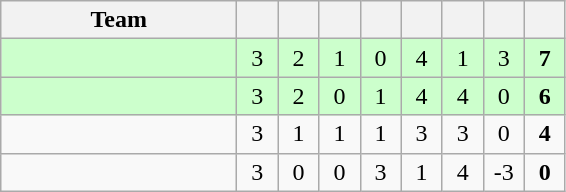<table class="wikitable" style="text-align:center;">
<tr>
<th width=150>Team</th>
<th width=20 abbr="Played"></th>
<th width=20 abbr="Won"></th>
<th width=20 abbr="Drawn"></th>
<th width=20 abbr="Lost"></th>
<th width=20 abbr="Goals for"></th>
<th width=20 abbr="Goals against"></th>
<th width=20 abbr="Goal difference"></th>
<th width=20 abbr="Points"></th>
</tr>
<tr bgcolor="#ccffcc">
<td align="left"></td>
<td>3</td>
<td>2</td>
<td>1</td>
<td>0</td>
<td>4</td>
<td>1</td>
<td>3</td>
<td><strong>7</strong></td>
</tr>
<tr bgcolor="#ccffcc">
<td align="left"></td>
<td>3</td>
<td>2</td>
<td>0</td>
<td>1</td>
<td>4</td>
<td>4</td>
<td>0</td>
<td><strong>6</strong></td>
</tr>
<tr>
<td align="left"></td>
<td>3</td>
<td>1</td>
<td>1</td>
<td>1</td>
<td>3</td>
<td>3</td>
<td>0</td>
<td><strong>4</strong></td>
</tr>
<tr>
<td align="left"></td>
<td>3</td>
<td>0</td>
<td>0</td>
<td>3</td>
<td>1</td>
<td>4</td>
<td>-3</td>
<td><strong>0</strong></td>
</tr>
</table>
